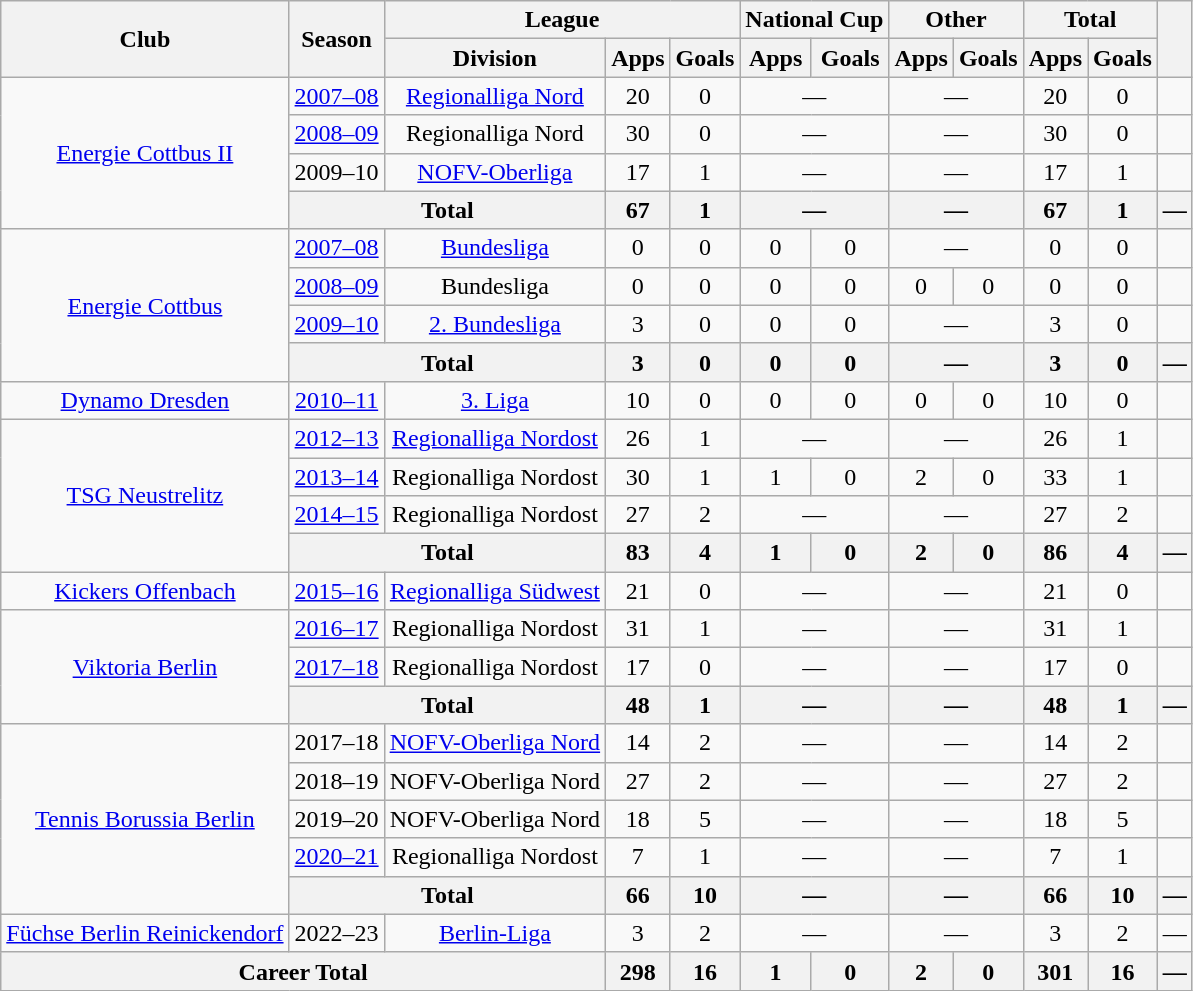<table class="wikitable" Style="text-align: center">
<tr>
<th rowspan="2">Club</th>
<th rowspan="2">Season</th>
<th colspan="3">League</th>
<th colspan="2">National Cup</th>
<th colspan="2">Other</th>
<th colspan="2">Total</th>
<th rowspan="2"></th>
</tr>
<tr>
<th>Division</th>
<th>Apps</th>
<th>Goals</th>
<th>Apps</th>
<th>Goals</th>
<th>Apps</th>
<th>Goals</th>
<th>Apps</th>
<th>Goals</th>
</tr>
<tr>
<td rowspan="4"><a href='#'>Energie Cottbus II</a></td>
<td><a href='#'>2007–08</a></td>
<td><a href='#'>Regionalliga Nord</a></td>
<td>20</td>
<td>0</td>
<td colspan="2">—</td>
<td colspan="2">—</td>
<td>20</td>
<td>0</td>
<td></td>
</tr>
<tr>
<td><a href='#'>2008–09</a></td>
<td>Regionalliga Nord</td>
<td>30</td>
<td>0</td>
<td colspan="2">—</td>
<td colspan="2">—</td>
<td>30</td>
<td>0</td>
<td></td>
</tr>
<tr>
<td>2009–10</td>
<td><a href='#'>NOFV-Oberliga</a></td>
<td>17</td>
<td>1</td>
<td colspan="2">—</td>
<td colspan="2">—</td>
<td>17</td>
<td>1</td>
<td></td>
</tr>
<tr>
<th colspan="2">Total</th>
<th>67</th>
<th>1</th>
<th colspan="2">—</th>
<th colspan="2">—</th>
<th>67</th>
<th>1</th>
<th>—</th>
</tr>
<tr>
<td rowspan="4"><a href='#'>Energie Cottbus</a></td>
<td><a href='#'>2007–08</a></td>
<td><a href='#'>Bundesliga</a></td>
<td>0</td>
<td>0</td>
<td>0</td>
<td>0</td>
<td colspan="2">—</td>
<td>0</td>
<td>0</td>
<td></td>
</tr>
<tr>
<td><a href='#'>2008–09</a></td>
<td>Bundesliga</td>
<td>0</td>
<td>0</td>
<td>0</td>
<td>0</td>
<td>0</td>
<td>0</td>
<td>0</td>
<td>0</td>
<td></td>
</tr>
<tr>
<td><a href='#'>2009–10</a></td>
<td><a href='#'>2. Bundesliga</a></td>
<td>3</td>
<td>0</td>
<td>0</td>
<td>0</td>
<td colspan="2">—</td>
<td>3</td>
<td>0</td>
<td></td>
</tr>
<tr>
<th colspan="2">Total</th>
<th>3</th>
<th>0</th>
<th>0</th>
<th>0</th>
<th colspan="2">—</th>
<th>3</th>
<th>0</th>
<th>—</th>
</tr>
<tr>
<td><a href='#'>Dynamo Dresden</a></td>
<td><a href='#'>2010–11</a></td>
<td><a href='#'>3. Liga</a></td>
<td>10</td>
<td>0</td>
<td>0</td>
<td>0</td>
<td>0</td>
<td>0</td>
<td>10</td>
<td>0</td>
<td></td>
</tr>
<tr>
<td rowspan="4"><a href='#'>TSG Neustrelitz</a></td>
<td><a href='#'>2012–13</a></td>
<td><a href='#'>Regionalliga Nordost</a></td>
<td>26</td>
<td>1</td>
<td colspan="2">—</td>
<td colspan="2">—</td>
<td>26</td>
<td>1</td>
<td></td>
</tr>
<tr>
<td><a href='#'>2013–14</a></td>
<td>Regionalliga Nordost</td>
<td>30</td>
<td>1</td>
<td>1</td>
<td>0</td>
<td>2</td>
<td>0</td>
<td>33</td>
<td>1</td>
<td></td>
</tr>
<tr>
<td><a href='#'>2014–15</a></td>
<td>Regionalliga Nordost</td>
<td>27</td>
<td>2</td>
<td colspan="2">—</td>
<td colspan="2">—</td>
<td>27</td>
<td>2</td>
<td></td>
</tr>
<tr>
<th colspan="2">Total</th>
<th>83</th>
<th>4</th>
<th>1</th>
<th>0</th>
<th>2</th>
<th>0</th>
<th>86</th>
<th>4</th>
<th>—</th>
</tr>
<tr>
<td><a href='#'>Kickers Offenbach</a></td>
<td><a href='#'>2015–16</a></td>
<td><a href='#'>Regionalliga Südwest</a></td>
<td>21</td>
<td>0</td>
<td colspan="2">—</td>
<td colspan="2">—</td>
<td>21</td>
<td>0</td>
<td></td>
</tr>
<tr>
<td rowspan="3"><a href='#'>Viktoria Berlin</a></td>
<td><a href='#'>2016–17</a></td>
<td>Regionalliga Nordost</td>
<td>31</td>
<td>1</td>
<td colspan="2">—</td>
<td colspan="2">—</td>
<td>31</td>
<td>1</td>
<td></td>
</tr>
<tr>
<td><a href='#'>2017–18</a></td>
<td>Regionalliga Nordost</td>
<td>17</td>
<td>0</td>
<td colspan="2">—</td>
<td colspan="2">—</td>
<td>17</td>
<td>0</td>
<td></td>
</tr>
<tr>
<th colspan="2">Total</th>
<th>48</th>
<th>1</th>
<th colspan="2">—</th>
<th colspan="2">—</th>
<th>48</th>
<th>1</th>
<th>—</th>
</tr>
<tr>
<td rowspan="5"><a href='#'>Tennis Borussia Berlin</a></td>
<td>2017–18</td>
<td><a href='#'>NOFV-Oberliga Nord</a></td>
<td>14</td>
<td>2</td>
<td colspan="2">—</td>
<td colspan="2">—</td>
<td>14</td>
<td>2</td>
<td></td>
</tr>
<tr>
<td>2018–19</td>
<td>NOFV-Oberliga Nord</td>
<td>27</td>
<td>2</td>
<td colspan="2">—</td>
<td colspan="2">—</td>
<td>27</td>
<td>2</td>
<td></td>
</tr>
<tr>
<td>2019–20</td>
<td>NOFV-Oberliga Nord</td>
<td>18</td>
<td>5</td>
<td colspan="2">—</td>
<td colspan="2">—</td>
<td>18</td>
<td>5</td>
<td></td>
</tr>
<tr>
<td><a href='#'>2020–21</a></td>
<td>Regionalliga Nordost</td>
<td>7</td>
<td>1</td>
<td colspan="2">—</td>
<td colspan="2">—</td>
<td>7</td>
<td>1</td>
<td></td>
</tr>
<tr>
<th colspan="2">Total</th>
<th>66</th>
<th>10</th>
<th colspan="2">—</th>
<th colspan="2">—</th>
<th>66</th>
<th>10</th>
<th>—</th>
</tr>
<tr>
<td><a href='#'>Füchse Berlin Reinickendorf</a></td>
<td>2022–23</td>
<td><a href='#'>Berlin-Liga</a></td>
<td>3</td>
<td>2</td>
<td colspan="2">—</td>
<td colspan="2">—</td>
<td>3</td>
<td>2</td>
<td>—</td>
</tr>
<tr>
<th colspan="3">Career Total</th>
<th>298</th>
<th>16</th>
<th>1</th>
<th>0</th>
<th>2</th>
<th>0</th>
<th>301</th>
<th>16</th>
<th>—</th>
</tr>
</table>
